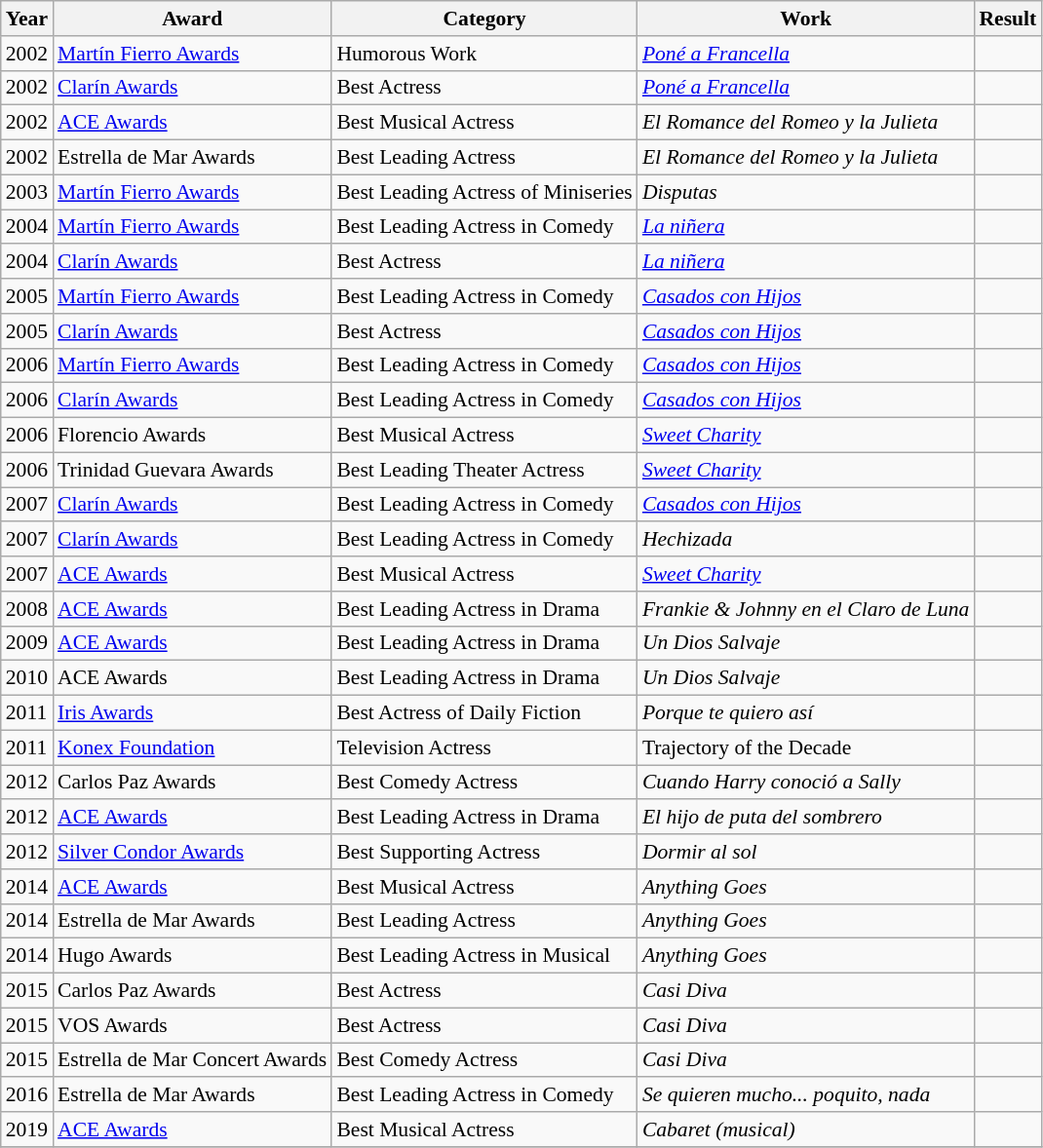<table class="wikitable" style="font-size: 90%;">
<tr>
<th>Year</th>
<th>Award</th>
<th>Category</th>
<th>Work</th>
<th>Result</th>
</tr>
<tr>
<td>2002</td>
<td><a href='#'>Martín Fierro Awards</a></td>
<td>Humorous Work</td>
<td><em><a href='#'>Poné a Francella</a></em></td>
<td></td>
</tr>
<tr>
<td>2002</td>
<td><a href='#'>Clarín Awards</a></td>
<td>Best Actress</td>
<td><em><a href='#'>Poné a Francella</a></em></td>
<td></td>
</tr>
<tr>
<td>2002</td>
<td><a href='#'>ACE Awards</a></td>
<td>Best Musical Actress</td>
<td><em>El Romance del Romeo y la Julieta</em></td>
<td></td>
</tr>
<tr>
<td>2002</td>
<td>Estrella de Mar Awards</td>
<td>Best Leading Actress</td>
<td><em>El Romance del Romeo y la Julieta</em></td>
<td></td>
</tr>
<tr>
<td>2003</td>
<td><a href='#'>Martín Fierro Awards</a></td>
<td>Best Leading Actress of Miniseries</td>
<td><em>Disputas</em></td>
<td></td>
</tr>
<tr>
<td>2004</td>
<td><a href='#'>Martín Fierro Awards</a></td>
<td>Best Leading Actress in Comedy</td>
<td><em><a href='#'>La niñera</a></em></td>
<td></td>
</tr>
<tr>
<td>2004</td>
<td><a href='#'>Clarín Awards</a></td>
<td>Best Actress</td>
<td><em><a href='#'>La niñera</a></em></td>
<td></td>
</tr>
<tr>
<td>2005</td>
<td><a href='#'>Martín Fierro Awards</a></td>
<td>Best Leading Actress in Comedy</td>
<td><em><a href='#'>Casados con Hijos</a></em></td>
<td></td>
</tr>
<tr>
<td>2005</td>
<td><a href='#'>Clarín Awards</a></td>
<td>Best Actress</td>
<td><em><a href='#'>Casados con Hijos</a></em></td>
<td></td>
</tr>
<tr>
<td>2006</td>
<td><a href='#'>Martín Fierro Awards</a></td>
<td>Best Leading Actress in Comedy</td>
<td><em><a href='#'>Casados con Hijos</a></em></td>
<td></td>
</tr>
<tr>
<td>2006</td>
<td><a href='#'>Clarín Awards</a></td>
<td>Best Leading Actress in Comedy</td>
<td><em><a href='#'>Casados con Hijos</a></em></td>
<td></td>
</tr>
<tr>
<td>2006</td>
<td>Florencio Awards</td>
<td>Best Musical Actress</td>
<td><em><a href='#'>Sweet Charity</a></em></td>
<td></td>
</tr>
<tr>
<td>2006</td>
<td>Trinidad Guevara Awards</td>
<td>Best Leading Theater Actress</td>
<td><em><a href='#'>Sweet Charity</a></em></td>
<td></td>
</tr>
<tr>
<td>2007</td>
<td><a href='#'>Clarín Awards</a></td>
<td>Best Leading Actress in Comedy</td>
<td><em><a href='#'>Casados con Hijos</a></em></td>
<td></td>
</tr>
<tr>
<td>2007</td>
<td><a href='#'>Clarín Awards</a></td>
<td>Best Leading Actress in Comedy</td>
<td><em>Hechizada</em></td>
<td></td>
</tr>
<tr>
<td>2007</td>
<td><a href='#'>ACE Awards</a></td>
<td>Best Musical Actress</td>
<td><em><a href='#'>Sweet Charity</a></em></td>
<td></td>
</tr>
<tr>
<td>2008</td>
<td><a href='#'>ACE Awards</a></td>
<td>Best Leading Actress in Drama</td>
<td><em>Frankie & Johnny en el Claro de Luna</em></td>
<td></td>
</tr>
<tr>
<td>2009</td>
<td><a href='#'>ACE Awards</a></td>
<td>Best Leading Actress in Drama</td>
<td><em>Un Dios Salvaje</em></td>
<td></td>
</tr>
<tr>
<td>2010</td>
<td>ACE Awards</td>
<td>Best Leading Actress in Drama</td>
<td><em>Un Dios Salvaje</em></td>
<td></td>
</tr>
<tr>
<td>2011</td>
<td><a href='#'>Iris Awards</a></td>
<td>Best Actress of Daily Fiction</td>
<td><em>Porque te quiero así</em></td>
<td></td>
</tr>
<tr>
<td>2011</td>
<td><a href='#'>Konex Foundation</a></td>
<td>Television Actress</td>
<td>Trajectory of the Decade</td>
<td></td>
</tr>
<tr>
<td>2012</td>
<td>Carlos Paz Awards</td>
<td>Best Comedy Actress</td>
<td><em>Cuando Harry conoció a Sally</em></td>
<td></td>
</tr>
<tr>
<td>2012</td>
<td><a href='#'>ACE Awards</a></td>
<td>Best Leading Actress in Drama</td>
<td><em>El hijo de puta del sombrero</em></td>
<td></td>
</tr>
<tr>
<td>2012</td>
<td><a href='#'>Silver Condor Awards</a></td>
<td>Best Supporting Actress</td>
<td><em>Dormir al sol</em></td>
<td></td>
</tr>
<tr>
<td>2014</td>
<td><a href='#'>ACE Awards</a></td>
<td>Best Musical Actress</td>
<td><em>Anything Goes</em></td>
<td></td>
</tr>
<tr>
<td>2014</td>
<td>Estrella de Mar Awards</td>
<td>Best Leading Actress</td>
<td><em>Anything Goes</em></td>
<td></td>
</tr>
<tr>
<td>2014</td>
<td>Hugo Awards</td>
<td>Best Leading Actress in Musical</td>
<td><em>Anything Goes</em></td>
<td></td>
</tr>
<tr>
<td>2015</td>
<td>Carlos Paz Awards</td>
<td>Best Actress</td>
<td><em>Casi Diva</em></td>
<td></td>
</tr>
<tr>
<td>2015</td>
<td>VOS Awards</td>
<td>Best Actress</td>
<td><em>Casi Diva</em></td>
<td></td>
</tr>
<tr>
<td>2015</td>
<td>Estrella de Mar Concert Awards</td>
<td>Best Comedy Actress</td>
<td><em>Casi Diva</em></td>
<td></td>
</tr>
<tr>
<td>2016</td>
<td>Estrella de Mar Awards</td>
<td>Best Leading Actress in Comedy</td>
<td><em>Se quieren mucho... poquito, nada</em></td>
<td></td>
</tr>
<tr>
<td>2019</td>
<td><a href='#'>ACE Awards</a></td>
<td>Best Musical Actress</td>
<td><em>Cabaret (musical)</em></td>
<td></td>
</tr>
<tr>
</tr>
</table>
